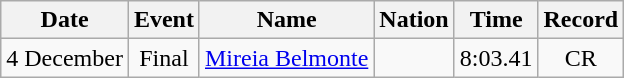<table class=wikitable style=text-align:center>
<tr>
<th>Date</th>
<th>Event</th>
<th>Name</th>
<th>Nation</th>
<th>Time</th>
<th>Record</th>
</tr>
<tr>
<td>4 December</td>
<td>Final</td>
<td align=left><a href='#'>Mireia Belmonte</a></td>
<td align=left></td>
<td>8:03.41</td>
<td>CR</td>
</tr>
</table>
